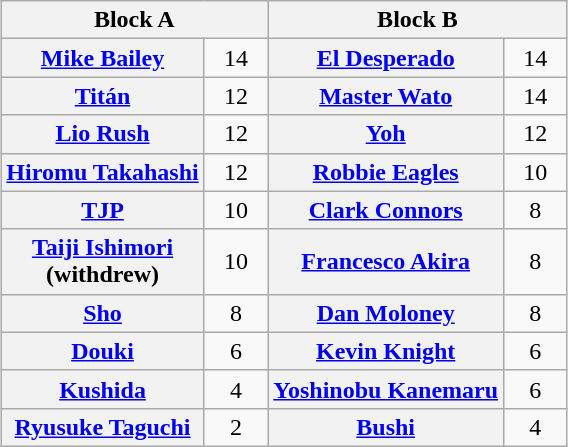<table class="wikitable" style="margin: 1em auto 1em auto;text-align:center">
<tr>
<th colspan="2">Block A</th>
<th colspan="2">Block B</th>
</tr>
<tr>
<th><a href='#'>Mike Bailey</a></th>
<td style="width:35px">14</td>
<th><a href='#'>El Desperado</a></th>
<td style="width:35px">14</td>
</tr>
<tr>
<th><a href='#'>Titán</a></th>
<td>12</td>
<th><a href='#'>Master Wato</a></th>
<td>14</td>
</tr>
<tr>
<th><a href='#'>Lio Rush</a></th>
<td>12</td>
<th><a href='#'>Yoh</a></th>
<td>12</td>
</tr>
<tr>
<th><a href='#'>Hiromu Takahashi</a></th>
<td>12</td>
<th><a href='#'>Robbie Eagles</a></th>
<td>10</td>
</tr>
<tr>
<th><a href='#'>TJP</a></th>
<td>10</td>
<th><a href='#'>Clark Connors</a></th>
<td>8</td>
</tr>
<tr>
<th><a href='#'>Taiji Ishimori</a><br>(withdrew)</th>
<td>10</td>
<th><a href='#'>Francesco Akira</a></th>
<td>8</td>
</tr>
<tr>
<th><a href='#'>Sho</a></th>
<td>8</td>
<th><a href='#'>Dan Moloney</a></th>
<td>8</td>
</tr>
<tr>
<th><a href='#'>Douki</a></th>
<td>6</td>
<th><a href='#'>Kevin Knight</a></th>
<td>6</td>
</tr>
<tr>
<th><a href='#'>Kushida</a></th>
<td>4</td>
<th><a href='#'>Yoshinobu Kanemaru</a></th>
<td>6</td>
</tr>
<tr>
<th><a href='#'>Ryusuke Taguchi</a></th>
<td>2</td>
<th><a href='#'>Bushi</a></th>
<td>4</td>
</tr>
</table>
